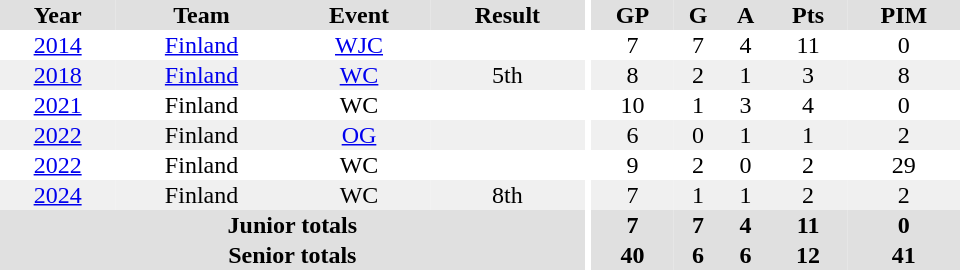<table border="0" cellpadding="1" cellspacing="0" ID="Table3" style="text-align:center; width:40em">
<tr ALIGN="center" bgcolor="#e0e0e0">
<th>Year</th>
<th>Team</th>
<th>Event</th>
<th>Result</th>
<th rowspan="99" bgcolor="#ffffff"></th>
<th>GP</th>
<th>G</th>
<th>A</th>
<th>Pts</th>
<th>PIM</th>
</tr>
<tr>
<td><a href='#'>2014</a></td>
<td><a href='#'>Finland</a></td>
<td><a href='#'>WJC</a></td>
<td></td>
<td>7</td>
<td>7</td>
<td>4</td>
<td>11</td>
<td>0</td>
</tr>
<tr bgcolor="#f0f0f0">
<td><a href='#'>2018</a></td>
<td><a href='#'>Finland</a></td>
<td><a href='#'>WC</a></td>
<td>5th</td>
<td>8</td>
<td>2</td>
<td>1</td>
<td>3</td>
<td>8</td>
</tr>
<tr>
<td><a href='#'>2021</a></td>
<td>Finland</td>
<td>WC</td>
<td></td>
<td>10</td>
<td>1</td>
<td>3</td>
<td>4</td>
<td>0</td>
</tr>
<tr bgcolor="#f0f0f0">
<td><a href='#'>2022</a></td>
<td>Finland</td>
<td><a href='#'>OG</a></td>
<td></td>
<td>6</td>
<td>0</td>
<td>1</td>
<td>1</td>
<td>2</td>
</tr>
<tr>
<td><a href='#'>2022</a></td>
<td>Finland</td>
<td>WC</td>
<td></td>
<td>9</td>
<td>2</td>
<td>0</td>
<td>2</td>
<td>29</td>
</tr>
<tr bgcolor="#f0f0f0">
<td><a href='#'>2024</a></td>
<td>Finland</td>
<td>WC</td>
<td>8th</td>
<td>7</td>
<td>1</td>
<td>1</td>
<td>2</td>
<td>2</td>
</tr>
<tr bgcolor="#e0e0e0">
<th colspan="4">Junior totals</th>
<th>7</th>
<th>7</th>
<th>4</th>
<th>11</th>
<th>0</th>
</tr>
<tr bgcolor="#e0e0e0">
<th colspan="4">Senior totals</th>
<th>40</th>
<th>6</th>
<th>6</th>
<th>12</th>
<th>41</th>
</tr>
</table>
